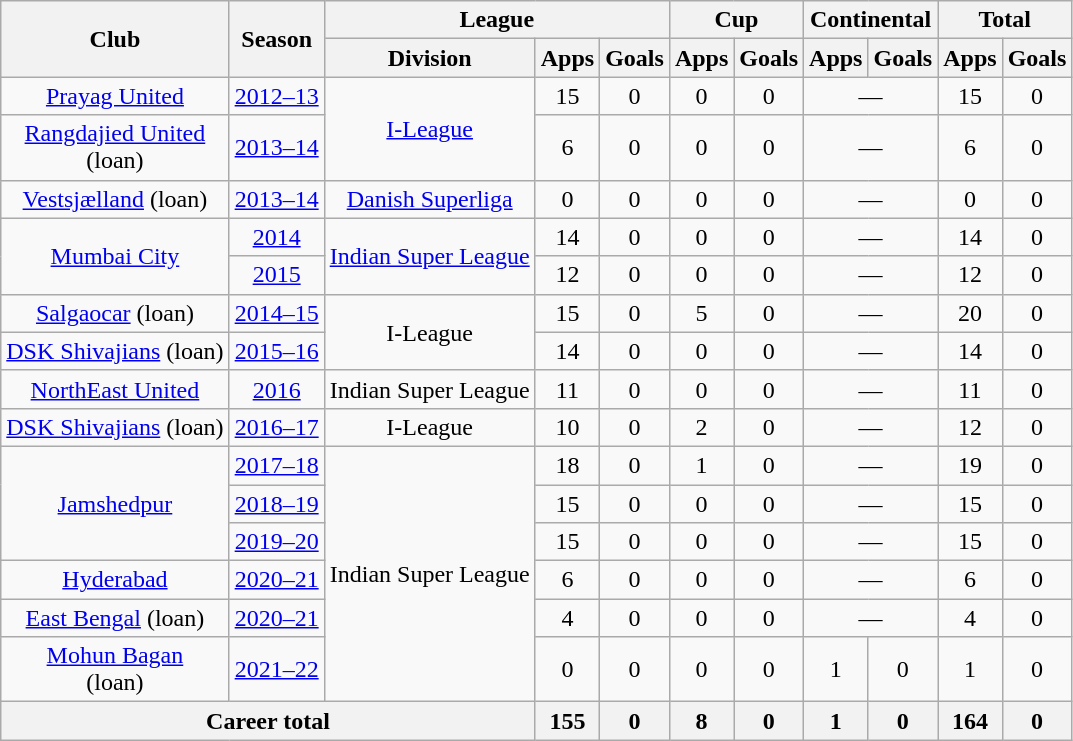<table class="wikitable" style="text-align: center;">
<tr>
<th rowspan="2">Club</th>
<th rowspan="2">Season</th>
<th colspan="3">League</th>
<th colspan="2">Cup</th>
<th colspan="2">Continental</th>
<th colspan="2">Total</th>
</tr>
<tr>
<th>Division</th>
<th>Apps</th>
<th>Goals</th>
<th>Apps</th>
<th>Goals</th>
<th>Apps</th>
<th>Goals</th>
<th>Apps</th>
<th>Goals</th>
</tr>
<tr>
<td rowspan="1"><a href='#'>Prayag United</a></td>
<td><a href='#'>2012–13</a></td>
<td rowspan="2"><a href='#'>I-League</a></td>
<td>15</td>
<td>0</td>
<td>0</td>
<td>0</td>
<td colspan="2">—</td>
<td>15</td>
<td>0</td>
</tr>
<tr>
<td rowspan="1"><a href='#'>Rangdajied United</a> <br>(loan)</td>
<td><a href='#'>2013–14</a></td>
<td>6</td>
<td>0</td>
<td>0</td>
<td>0</td>
<td colspan="2">—</td>
<td>6</td>
<td>0</td>
</tr>
<tr>
<td rowspan="1"><a href='#'>Vestsjælland</a> (loan)</td>
<td><a href='#'>2013–14</a></td>
<td rowspan="1"><a href='#'>Danish Superliga</a></td>
<td>0</td>
<td>0</td>
<td>0</td>
<td>0</td>
<td colspan="2">—</td>
<td>0</td>
<td>0</td>
</tr>
<tr>
<td rowspan="2"><a href='#'>Mumbai City</a></td>
<td><a href='#'>2014</a></td>
<td rowspan="2"><a href='#'>Indian Super League</a></td>
<td>14</td>
<td>0</td>
<td>0</td>
<td>0</td>
<td colspan="2">—</td>
<td>14</td>
<td>0</td>
</tr>
<tr>
<td><a href='#'>2015</a></td>
<td>12</td>
<td>0</td>
<td>0</td>
<td>0</td>
<td colspan="2">—</td>
<td>12</td>
<td>0</td>
</tr>
<tr>
<td rowspan="1"><a href='#'>Salgaocar</a> (loan)</td>
<td><a href='#'>2014–15</a></td>
<td rowspan="2">I-League</td>
<td>15</td>
<td>0</td>
<td>5</td>
<td>0</td>
<td colspan="2">—</td>
<td>20</td>
<td>0</td>
</tr>
<tr>
<td rowspan="1"><a href='#'>DSK Shivajians</a> (loan)</td>
<td><a href='#'>2015–16</a></td>
<td>14</td>
<td>0</td>
<td>0</td>
<td>0</td>
<td colspan="2">—</td>
<td>14</td>
<td>0</td>
</tr>
<tr>
<td rowspan="1"><a href='#'>NorthEast United</a></td>
<td><a href='#'>2016</a></td>
<td rowspan="1">Indian Super League</td>
<td>11</td>
<td>0</td>
<td>0</td>
<td>0</td>
<td colspan="2">—</td>
<td>11</td>
<td>0</td>
</tr>
<tr>
<td rowspan="1"><a href='#'>DSK Shivajians</a> (loan)</td>
<td><a href='#'>2016–17</a></td>
<td rowspan="1">I-League</td>
<td>10</td>
<td>0</td>
<td>2</td>
<td>0</td>
<td colspan="2">—</td>
<td>12</td>
<td>0</td>
</tr>
<tr>
<td rowspan="3"><a href='#'>Jamshedpur</a></td>
<td><a href='#'>2017–18</a></td>
<td rowspan="6">Indian Super League</td>
<td>18</td>
<td>0</td>
<td>1</td>
<td>0</td>
<td colspan="2">—</td>
<td>19</td>
<td>0</td>
</tr>
<tr>
<td><a href='#'>2018–19</a></td>
<td>15</td>
<td>0</td>
<td>0</td>
<td>0</td>
<td colspan="2">—</td>
<td>15</td>
<td>0</td>
</tr>
<tr>
<td><a href='#'>2019–20</a></td>
<td>15</td>
<td>0</td>
<td>0</td>
<td>0</td>
<td colspan="2">—</td>
<td>15</td>
<td>0</td>
</tr>
<tr>
<td rowspan="1"><a href='#'>Hyderabad</a></td>
<td><a href='#'>2020–21</a></td>
<td>6</td>
<td>0</td>
<td>0</td>
<td>0</td>
<td colspan="2">—</td>
<td>6</td>
<td>0</td>
</tr>
<tr>
<td rowspan="1"><a href='#'>East Bengal</a> (loan)</td>
<td><a href='#'>2020–21</a></td>
<td>4</td>
<td>0</td>
<td>0</td>
<td>0</td>
<td colspan="2">—</td>
<td>4</td>
<td>0</td>
</tr>
<tr>
<td rowspan="1"><a href='#'>Mohun Bagan</a> <br>(loan)</td>
<td><a href='#'>2021–22</a></td>
<td>0</td>
<td>0</td>
<td>0</td>
<td>0</td>
<td>1</td>
<td>0</td>
<td>1</td>
<td>0</td>
</tr>
<tr>
<th colspan="3">Career total</th>
<th>155</th>
<th>0</th>
<th>8</th>
<th>0</th>
<th>1</th>
<th>0</th>
<th>164</th>
<th>0</th>
</tr>
</table>
